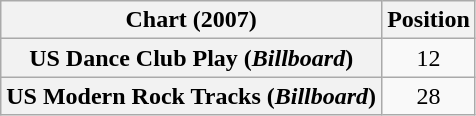<table class="wikitable sortable plainrowheaders" style="text-align:center">
<tr>
<th scope="col">Chart (2007)</th>
<th scope="col">Position</th>
</tr>
<tr>
<th scope="row">US Dance Club Play (<em>Billboard</em>)</th>
<td>12</td>
</tr>
<tr>
<th scope="row">US Modern Rock Tracks (<em>Billboard</em>)</th>
<td>28</td>
</tr>
</table>
